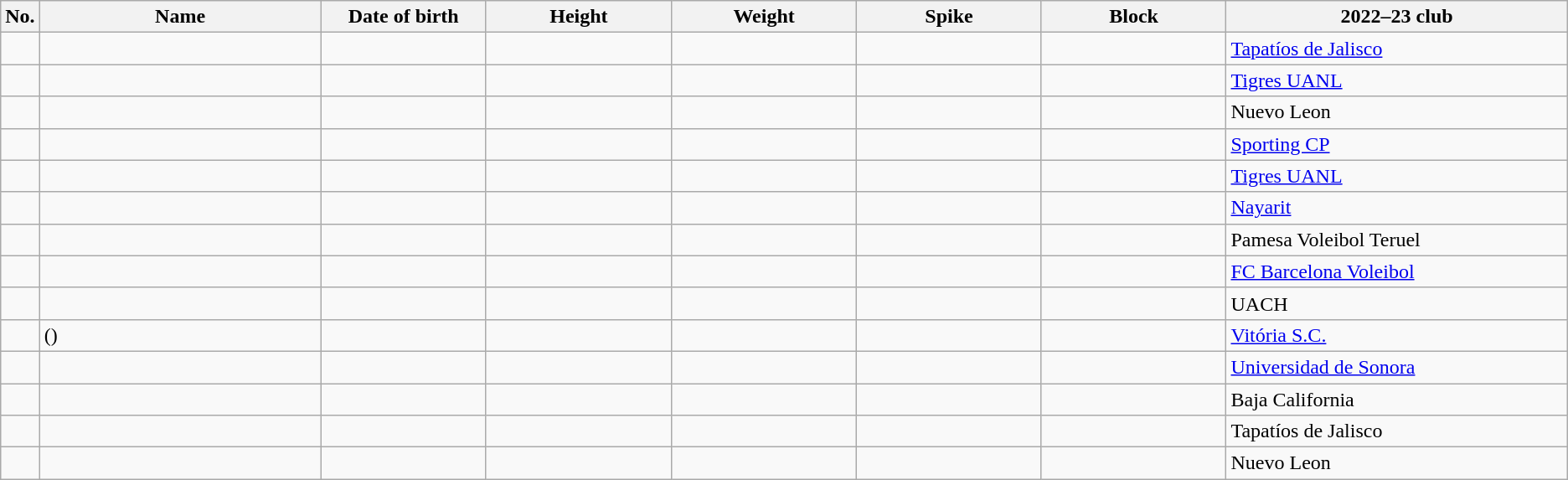<table class="wikitable sortable" style="font-size:100%; text-align:center;">
<tr>
<th>No.</th>
<th style="width:14em">Name</th>
<th style="width:8em">Date of birth</th>
<th style="width:9em">Height</th>
<th style="width:9em">Weight</th>
<th style="width:9em">Spike</th>
<th style="width:9em">Block</th>
<th style="width:17em">2022–23 club</th>
</tr>
<tr>
<td></td>
<td style="text-align:left;"></td>
<td style="text-align:right;"></td>
<td></td>
<td></td>
<td></td>
<td></td>
<td style="text-align:left;"> <a href='#'>Tapatíos de Jalisco</a></td>
</tr>
<tr>
<td></td>
<td style="text-align:left;"></td>
<td style="text-align:right;"></td>
<td></td>
<td></td>
<td></td>
<td></td>
<td style="text-align:left;"> <a href='#'>Tigres UANL</a></td>
</tr>
<tr>
<td></td>
<td style="text-align:left;"></td>
<td style="text-align:right;"></td>
<td></td>
<td></td>
<td></td>
<td></td>
<td style="text-align:left;"> Nuevo Leon</td>
</tr>
<tr>
<td></td>
<td style="text-align:left;"></td>
<td style="text-align:right;"></td>
<td></td>
<td></td>
<td></td>
<td></td>
<td style="text-align:left;"> <a href='#'>Sporting CP</a></td>
</tr>
<tr>
<td></td>
<td style="text-align:left;"></td>
<td style="text-align:right;"></td>
<td></td>
<td></td>
<td></td>
<td></td>
<td style="text-align:left;"> <a href='#'>Tigres UANL</a></td>
</tr>
<tr>
<td></td>
<td style="text-align:left;"></td>
<td style="text-align:right;"></td>
<td></td>
<td></td>
<td></td>
<td></td>
<td style="text-align:left;"> <a href='#'>Nayarit</a></td>
</tr>
<tr>
<td></td>
<td style="text-align:left;"></td>
<td style="text-align:right;"></td>
<td></td>
<td></td>
<td></td>
<td></td>
<td style="text-align:left;"> Pamesa Voleibol Teruel</td>
</tr>
<tr>
<td></td>
<td style="text-align:left;"></td>
<td style="text-align:right;"></td>
<td></td>
<td></td>
<td></td>
<td></td>
<td style="text-align:left;"> <a href='#'>FC Barcelona Voleibol</a></td>
</tr>
<tr>
<td></td>
<td style="text-align:left;"></td>
<td style="text-align:right;"></td>
<td></td>
<td></td>
<td></td>
<td></td>
<td style="text-align:left;"> UACH</td>
</tr>
<tr>
<td></td>
<td style="text-align:left;"> ()</td>
<td style="text-align:right;"></td>
<td></td>
<td></td>
<td></td>
<td></td>
<td style="text-align:left;"> <a href='#'>Vitória S.C.</a></td>
</tr>
<tr>
<td></td>
<td style="text-align:left;"></td>
<td style="text-align:right;"></td>
<td></td>
<td></td>
<td></td>
<td></td>
<td style="text-align:left;"> <a href='#'>Universidad de Sonora</a></td>
</tr>
<tr>
<td></td>
<td style="text-align:left;"></td>
<td style="text-align:right;"></td>
<td></td>
<td></td>
<td></td>
<td></td>
<td style="text-align:left;"> Baja California</td>
</tr>
<tr>
<td></td>
<td style="text-align:left;"></td>
<td style="text-align:right;"></td>
<td></td>
<td></td>
<td></td>
<td></td>
<td style="text-align:left;"> Tapatíos de Jalisco</td>
</tr>
<tr>
<td></td>
<td style="text-align:left;"></td>
<td style="text-align:right;"></td>
<td></td>
<td></td>
<td></td>
<td></td>
<td style="text-align:left;"> Nuevo Leon</td>
</tr>
</table>
